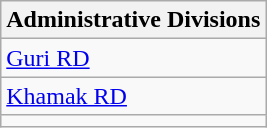<table class="wikitable">
<tr>
<th>Administrative Divisions</th>
</tr>
<tr>
<td><a href='#'>Guri RD</a></td>
</tr>
<tr>
<td><a href='#'>Khamak RD</a></td>
</tr>
<tr>
<td colspan=4></td>
</tr>
</table>
